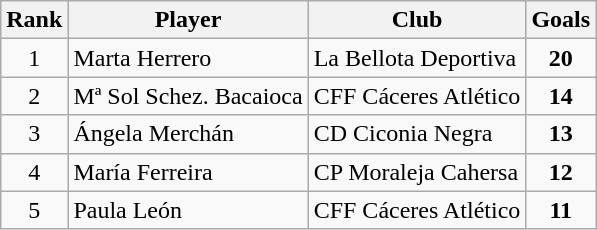<table class="wikitable" style="text-align:center">
<tr>
<th>Rank</th>
<th>Player</th>
<th>Club</th>
<th>Goals</th>
</tr>
<tr>
<td>1</td>
<td align="left">Marta Herrero</td>
<td align="left">La Bellota Deportiva</td>
<td><strong>20</strong></td>
</tr>
<tr>
<td>2</td>
<td align="left">Mª Sol Schez. Bacaioca</td>
<td align="left">CFF Cáceres Atlético</td>
<td><strong>14</strong></td>
</tr>
<tr>
<td>3</td>
<td align="left">Ángela Merchán</td>
<td align="left">CD Ciconia Negra</td>
<td><strong>13</strong></td>
</tr>
<tr>
<td>4</td>
<td align="left">María Ferreira</td>
<td align="left">CP Moraleja Cahersa</td>
<td><strong>12</strong></td>
</tr>
<tr>
<td>5</td>
<td align="left">Paula León</td>
<td align="left">CFF Cáceres Atlético</td>
<td><strong>11</strong></td>
</tr>
</table>
